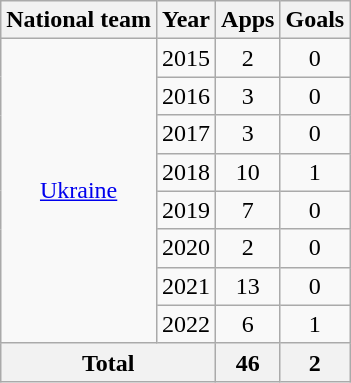<table class="wikitable" style="text-align:center">
<tr>
<th>National team</th>
<th>Year</th>
<th>Apps</th>
<th>Goals</th>
</tr>
<tr>
<td rowspan="8"><a href='#'>Ukraine</a></td>
<td>2015</td>
<td>2</td>
<td>0</td>
</tr>
<tr>
<td>2016</td>
<td>3</td>
<td>0</td>
</tr>
<tr>
<td>2017</td>
<td>3</td>
<td>0</td>
</tr>
<tr>
<td>2018</td>
<td>10</td>
<td>1</td>
</tr>
<tr>
<td>2019</td>
<td>7</td>
<td>0</td>
</tr>
<tr>
<td>2020</td>
<td>2</td>
<td>0</td>
</tr>
<tr>
<td>2021</td>
<td>13</td>
<td>0</td>
</tr>
<tr>
<td>2022</td>
<td>6</td>
<td>1</td>
</tr>
<tr>
<th colspan="2">Total</th>
<th>46</th>
<th>2</th>
</tr>
</table>
